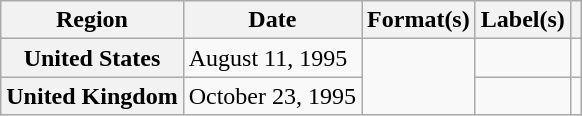<table class="wikitable plainrowheaders">
<tr>
<th scope="col">Region</th>
<th scope="col">Date</th>
<th scope="col">Format(s)</th>
<th scope="col">Label(s)</th>
<th scope="col"></th>
</tr>
<tr>
<th scope="row">United States</th>
<td>August 11, 1995</td>
<td rowspan="2"></td>
<td></td>
<td></td>
</tr>
<tr>
<th scope="row">United Kingdom</th>
<td>October 23, 1995</td>
<td></td>
<td></td>
</tr>
</table>
